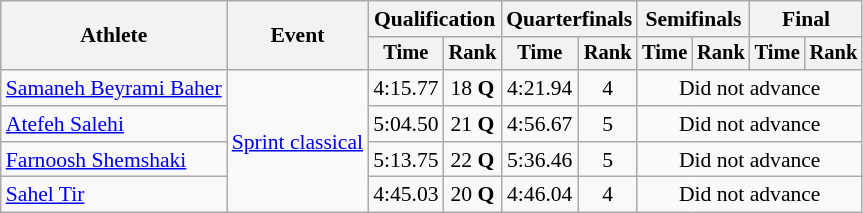<table class="wikitable" style="font-size:90%">
<tr>
<th rowspan=2>Athlete</th>
<th rowspan=2>Event</th>
<th colspan=2>Qualification</th>
<th colspan=2>Quarterfinals</th>
<th colspan=2>Semifinals</th>
<th colspan=2>Final</th>
</tr>
<tr style="font-size:95%">
<th>Time</th>
<th>Rank</th>
<th>Time</th>
<th>Rank</th>
<th>Time</th>
<th>Rank</th>
<th>Time</th>
<th>Rank</th>
</tr>
<tr align=center>
<td align=left><a href='#'>Samaneh Beyrami Baher</a></td>
<td align=left rowspan=4><a href='#'>Sprint classical</a></td>
<td>4:15.77</td>
<td>18 <strong>Q</strong></td>
<td>4:21.94</td>
<td>4</td>
<td colspan=4>Did not advance</td>
</tr>
<tr align=center>
<td align=left><a href='#'>Atefeh Salehi</a></td>
<td>5:04.50</td>
<td>21 <strong>Q</strong></td>
<td>4:56.67</td>
<td>5</td>
<td colspan=4>Did not advance</td>
</tr>
<tr align=center>
<td align=left><a href='#'>Farnoosh Shemshaki</a></td>
<td>5:13.75</td>
<td>22 <strong>Q</strong></td>
<td>5:36.46</td>
<td>5</td>
<td colspan=4>Did not advance</td>
</tr>
<tr align=center>
<td align=left><a href='#'>Sahel Tir</a></td>
<td>4:45.03</td>
<td>20 <strong>Q</strong></td>
<td>4:46.04</td>
<td>4</td>
<td colspan=4>Did not advance</td>
</tr>
</table>
